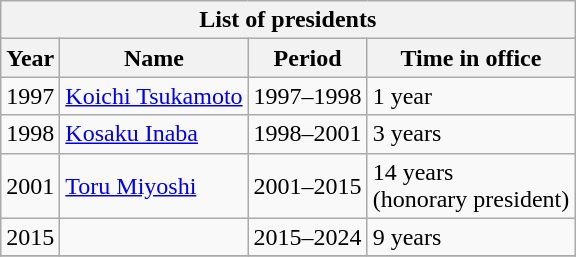<table class="wikitable sortable">
<tr>
<th colspan="4">List of presidents</th>
</tr>
<tr>
<th>Year</th>
<th>Name</th>
<th class="unsortable">Period</th>
<th>Time in office</th>
</tr>
<tr>
<td>1997</td>
<td><a href='#'>Koichi Tsukamoto</a></td>
<td>1997–1998</td>
<td>1 year</td>
</tr>
<tr>
<td>1998</td>
<td><a href='#'>Kosaku Inaba</a></td>
<td>1998–2001</td>
<td>3 years</td>
</tr>
<tr>
<td>2001</td>
<td><a href='#'>Toru Miyoshi</a></td>
<td>2001–2015</td>
<td>14 years<br>(honorary president)</td>
</tr>
<tr>
<td>2015</td>
<td></td>
<td>2015–2024</td>
<td>9 years</td>
</tr>
<tr>
</tr>
</table>
